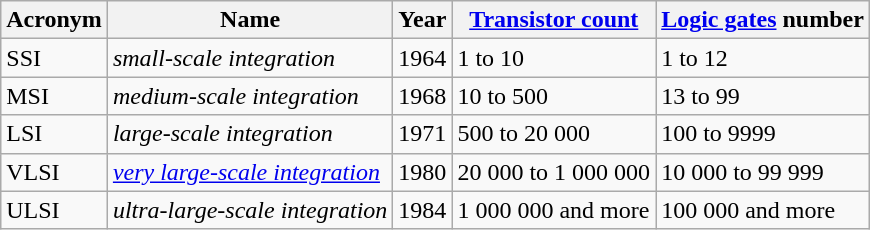<table class="wikitable sortable">
<tr>
<th>Acronym</th>
<th>Name</th>
<th>Year</th>
<th><a href='#'>Transistor count</a></th>
<th><a href='#'>Logic gates</a> number</th>
</tr>
<tr>
<td>SSI</td>
<td><em>small-scale integration</em></td>
<td>1964</td>
<td>1 to 10</td>
<td>1 to 12</td>
</tr>
<tr>
<td>MSI</td>
<td><em>medium-scale integration</em></td>
<td>1968</td>
<td>10 to 500</td>
<td>13 to 99</td>
</tr>
<tr>
<td>LSI</td>
<td><em>large-scale integration</em></td>
<td>1971</td>
<td>500 to 20 000</td>
<td>100 to 9999</td>
</tr>
<tr>
<td>VLSI</td>
<td><em><a href='#'>very large-scale integration</a></em></td>
<td>1980</td>
<td>20 000 to 1 000 000</td>
<td>10 000 to 99 999</td>
</tr>
<tr>
<td>ULSI</td>
<td><em>ultra-large-scale integration</em></td>
<td>1984</td>
<td>1 000 000 and more</td>
<td>100 000 and more</td>
</tr>
</table>
